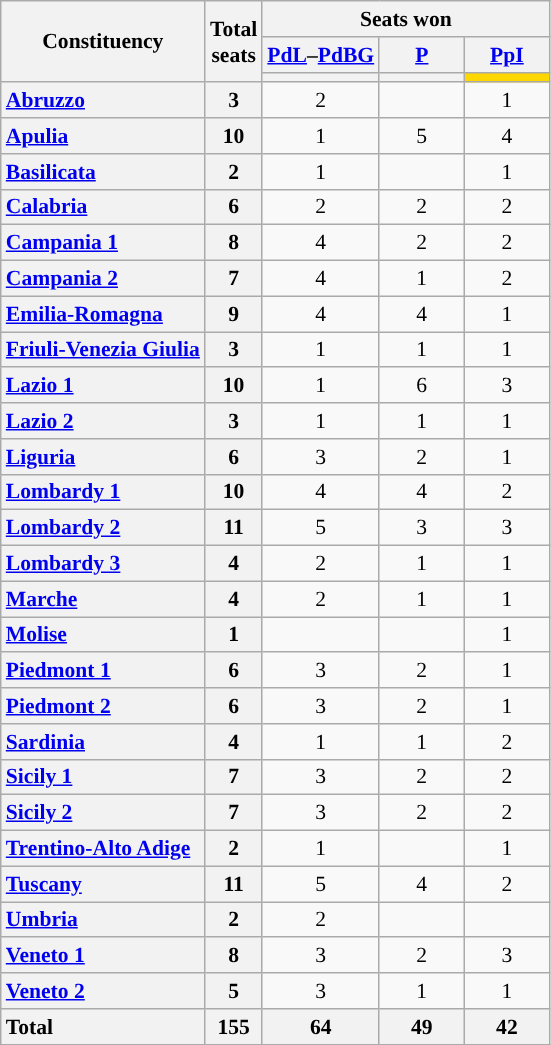<table class="wikitable" style="text-align:center; font-size: 0.9em">
<tr>
<th rowspan="3">Constituency</th>
<th rowspan="3">Total<br>seats</th>
<th colspan="3">Seats won</th>
</tr>
<tr>
<th class="unsortable" style="width:50px;"><a href='#'>PdL</a>–<a href='#'>PdBG</a></th>
<th class="unsortable" style="width:50px;"><a href='#'>P</a></th>
<th class="unsortable" style="width:50px;"><a href='#'>PpI</a></th>
</tr>
<tr>
<th style="background:"></th>
<th style="background:"></th>
<th style="background:gold;"></th>
</tr>
<tr>
<th style="text-align: left;"><a href='#'>Abruzzo</a></th>
<th>3</th>
<td>2</td>
<td></td>
<td>1</td>
</tr>
<tr>
<th style="text-align: left;"><a href='#'>Apulia</a></th>
<th>10</th>
<td>1</td>
<td>5</td>
<td>4</td>
</tr>
<tr>
<th style="text-align: left;"><a href='#'>Basilicata</a></th>
<th>2</th>
<td>1</td>
<td></td>
<td>1</td>
</tr>
<tr>
<th style="text-align: left;"><a href='#'>Calabria</a></th>
<th>6</th>
<td>2</td>
<td>2</td>
<td>2</td>
</tr>
<tr>
<th style="text-align: left;"><a href='#'>Campania 1</a></th>
<th>8</th>
<td>4</td>
<td>2</td>
<td>2</td>
</tr>
<tr>
<th style="text-align: left;"><a href='#'>Campania 2</a></th>
<th>7</th>
<td>4</td>
<td>1</td>
<td>2</td>
</tr>
<tr>
<th style="text-align: left;"><a href='#'>Emilia-Romagna</a></th>
<th>9</th>
<td>4</td>
<td>4</td>
<td>1</td>
</tr>
<tr>
<th style="text-align: left;"><a href='#'>Friuli-Venezia Giulia</a></th>
<th>3</th>
<td>1</td>
<td>1</td>
<td>1</td>
</tr>
<tr>
<th style="text-align: left;"><a href='#'>Lazio 1</a></th>
<th>10</th>
<td>1</td>
<td>6</td>
<td>3</td>
</tr>
<tr>
<th style="text-align: left;"><a href='#'>Lazio 2</a></th>
<th>3</th>
<td>1</td>
<td>1</td>
<td>1</td>
</tr>
<tr>
<th style="text-align: left;"><a href='#'>Liguria</a></th>
<th>6</th>
<td>3</td>
<td>2</td>
<td>1</td>
</tr>
<tr>
<th style="text-align: left;"><a href='#'>Lombardy 1</a></th>
<th>10</th>
<td>4</td>
<td>4</td>
<td>2</td>
</tr>
<tr>
<th style="text-align: left;"><a href='#'>Lombardy 2</a></th>
<th>11</th>
<td>5</td>
<td>3</td>
<td>3</td>
</tr>
<tr>
<th style="text-align: left;"><a href='#'>Lombardy 3</a></th>
<th>4</th>
<td>2</td>
<td>1</td>
<td>1</td>
</tr>
<tr>
<th style="text-align: left;"><a href='#'>Marche</a></th>
<th>4</th>
<td>2</td>
<td>1</td>
<td>1</td>
</tr>
<tr>
<th style="text-align: left;"><a href='#'>Molise</a></th>
<th>1</th>
<td></td>
<td></td>
<td>1</td>
</tr>
<tr>
<th style="text-align: left;"><a href='#'>Piedmont 1</a></th>
<th>6</th>
<td>3</td>
<td>2</td>
<td>1</td>
</tr>
<tr>
<th style="text-align: left;"><a href='#'>Piedmont 2</a></th>
<th>6</th>
<td>3</td>
<td>2</td>
<td>1</td>
</tr>
<tr>
<th style="text-align: left;"><a href='#'>Sardinia</a></th>
<th>4</th>
<td>1</td>
<td>1</td>
<td>2</td>
</tr>
<tr>
<th style="text-align: left;"><a href='#'>Sicily 1</a></th>
<th>7</th>
<td>3</td>
<td>2</td>
<td>2</td>
</tr>
<tr>
<th style="text-align: left;"><a href='#'>Sicily 2</a></th>
<th>7</th>
<td>3</td>
<td>2</td>
<td>2</td>
</tr>
<tr>
<th style="text-align: left;"><a href='#'>Trentino-Alto Adige</a></th>
<th>2</th>
<td>1</td>
<td></td>
<td>1</td>
</tr>
<tr>
<th style="text-align: left;"><a href='#'>Tuscany</a></th>
<th>11</th>
<td>5</td>
<td>4</td>
<td>2</td>
</tr>
<tr>
<th style="text-align: left;"><a href='#'>Umbria</a></th>
<th>2</th>
<td>2</td>
<td></td>
<td></td>
</tr>
<tr>
<th style="text-align: left;"><a href='#'>Veneto 1</a></th>
<th>8</th>
<td>3</td>
<td>2</td>
<td>3</td>
</tr>
<tr>
<th style="text-align: left;"><a href='#'>Veneto 2</a></th>
<th>5</th>
<td>3</td>
<td>1</td>
<td>1</td>
</tr>
<tr>
<th style="text-align: left;">Total</th>
<th>155</th>
<th>64</th>
<th>49</th>
<th>42</th>
</tr>
</table>
